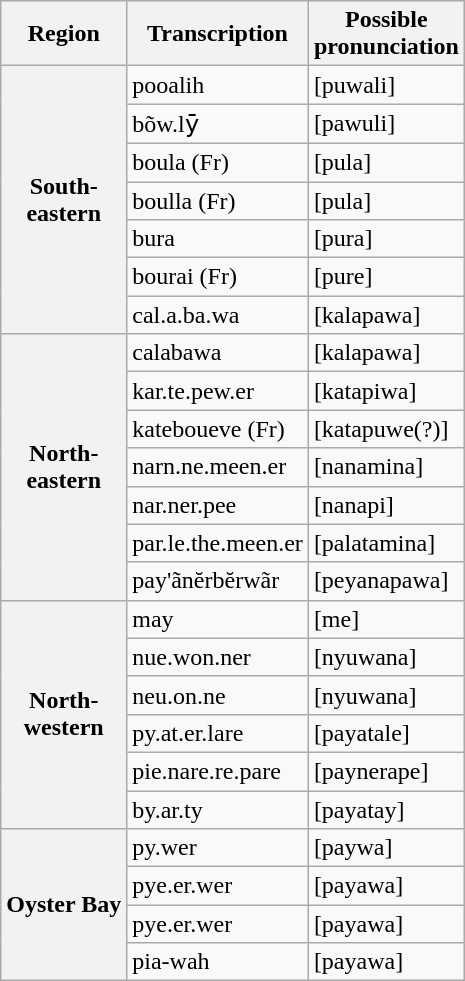<table class=wikitable>
<tr>
<th>Region</th>
<th>Transcription</th>
<th>Possible<br>pronunciation</th>
</tr>
<tr>
<th rowspan=7>South-<br>eastern</th>
<td>pooalih</td>
<td>[puwali]</td>
</tr>
<tr>
<td>bõw.lȳ</td>
<td>[pawuli]</td>
</tr>
<tr>
<td>boula (Fr)</td>
<td>[pula]</td>
</tr>
<tr>
<td>boulla (Fr)</td>
<td>[pula]</td>
</tr>
<tr>
<td>bura</td>
<td>[pura]</td>
</tr>
<tr>
<td>bourai (Fr)</td>
<td>[pure]</td>
</tr>
<tr>
<td>cal.a.ba.wa</td>
<td>[kalapawa]</td>
</tr>
<tr>
<th rowspan=7>North-<br>eastern</th>
<td>calabawa</td>
<td>[kalapawa]</td>
</tr>
<tr>
<td>kar.te.pew.er</td>
<td>[katapiwa]</td>
</tr>
<tr>
<td>kateboueve (Fr)</td>
<td>[katapuwe(?)]</td>
</tr>
<tr>
<td>narn.ne.meen.er</td>
<td>[nanamina]</td>
</tr>
<tr>
<td>nar.ner.pee</td>
<td>[nanapi]</td>
</tr>
<tr>
<td>par.le.the.meen.er</td>
<td>[palatamina]</td>
</tr>
<tr>
<td>pay'ãnĕrbĕrwãr</td>
<td>[peyanapawa]</td>
</tr>
<tr>
<th rowspan=6>North-<br>western</th>
<td>may</td>
<td>[me]</td>
</tr>
<tr>
<td>nue.won.ner</td>
<td>[nyuwana]</td>
</tr>
<tr>
<td>neu.on.ne</td>
<td>[nyuwana]</td>
</tr>
<tr>
<td>py.at.er.lare</td>
<td>[payatale]</td>
</tr>
<tr>
<td>pie.nare.re.pare</td>
<td>[paynerape]</td>
</tr>
<tr>
<td>by.ar.ty</td>
<td>[payatay]</td>
</tr>
<tr>
<th rowspan=4>Oyster Bay</th>
<td>py.wer</td>
<td>[paywa]</td>
</tr>
<tr>
<td>pye.er.wer</td>
<td>[payawa]</td>
</tr>
<tr>
<td>pye.er.wer</td>
<td>[payawa]</td>
</tr>
<tr>
<td>pia-wah</td>
<td>[payawa]</td>
</tr>
</table>
